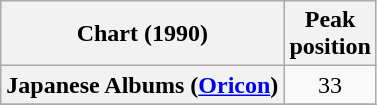<table class="wikitable sortable plainrowheaders" style="text-align:center">
<tr>
<th>Chart (1990)</th>
<th>Peak<br>position</th>
</tr>
<tr>
<th scope="row">Japanese Albums (<a href='#'>Oricon</a>)</th>
<td align="center">33</td>
</tr>
<tr>
</tr>
</table>
